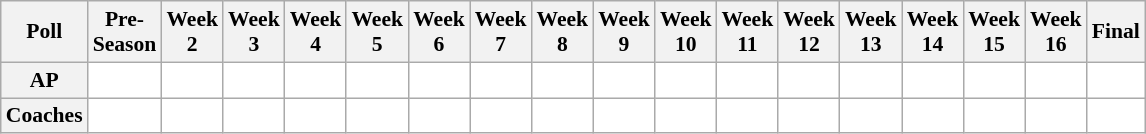<table class="wikitable" style="white-space:nowrap;font-size:90%">
<tr>
<th>Poll</th>
<th>Pre-<br>Season</th>
<th>Week<br>2</th>
<th>Week<br>3</th>
<th>Week<br>4</th>
<th>Week<br>5</th>
<th>Week<br>6</th>
<th>Week<br>7</th>
<th>Week<br>8</th>
<th>Week<br>9</th>
<th>Week<br>10</th>
<th>Week<br>11</th>
<th>Week<br>12</th>
<th>Week<br>13</th>
<th>Week<br>14</th>
<th>Week<br>15</th>
<th>Week<br>16</th>
<th>Final</th>
</tr>
<tr style="text-align:center;">
<th>AP</th>
<td style="background:#FFF;"></td>
<td style="background:#FFF;"></td>
<td style="background:#FFF;"></td>
<td style="background:#FFF;"></td>
<td style="background:#FFF;"></td>
<td style="background:#FFF;"></td>
<td style="background:#FFF;"></td>
<td style="background:#FFF;"></td>
<td style="background:#FFF;"></td>
<td style="background:#FFF;"></td>
<td style="background:#FFF;"></td>
<td style="background:#FFF;"></td>
<td style="background:#FFF;"></td>
<td style="background:#FFF;"></td>
<td style="background:#FFF;"></td>
<td style="background:#FFF;"></td>
<td style="background:#FFF;"></td>
</tr>
<tr style="text-align:center;">
<th>Coaches</th>
<td style="background:#FFF;"></td>
<td style="background:#FFF;"></td>
<td style="background:#FFF;"></td>
<td style="background:#FFF;"></td>
<td style="background:#FFF;"></td>
<td style="background:#FFF;"></td>
<td style="background:#FFF;"></td>
<td style="background:#FFF;"></td>
<td style="background:#FFF;"></td>
<td style="background:#FFF;"></td>
<td style="background:#FFF;"></td>
<td style="background:#FFF;"></td>
<td style="background:#FFF;"></td>
<td style="background:#FFF;"></td>
<td style="background:#FFF;"></td>
<td style="background:#FFF;"></td>
<td style="background:#FFF;"></td>
</tr>
</table>
